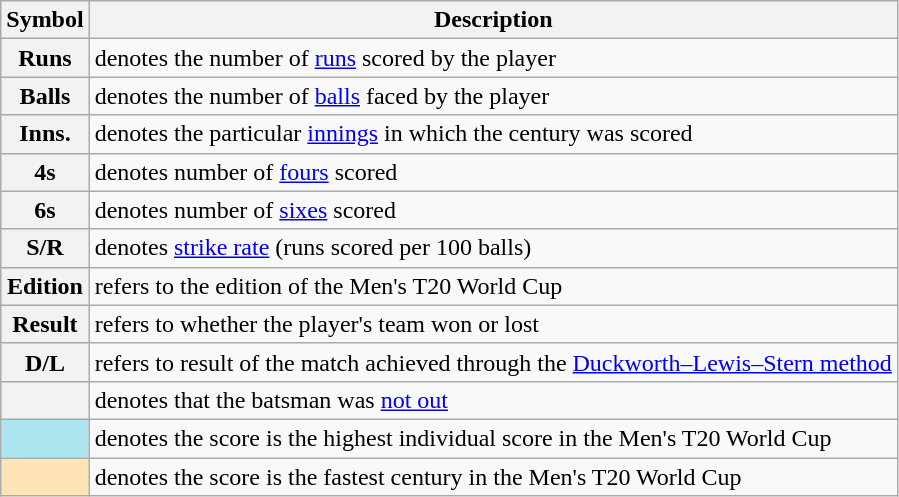<table class="wikitable plainrowheaders">
<tr>
<th scope="col">Symbol</th>
<th scope="col">Description</th>
</tr>
<tr>
<th scope="row"><strong>Runs</strong></th>
<td>denotes the number of <a href='#'>runs</a> scored by the player</td>
</tr>
<tr>
<th scope="row"><strong>Balls</strong></th>
<td>denotes the number of <a href='#'>balls</a> faced by the player</td>
</tr>
<tr>
<th scope="row"><strong>Inns.</strong></th>
<td>denotes the particular <a href='#'>innings</a> in which the century was scored</td>
</tr>
<tr>
<th scope=row><strong>4s</strong></th>
<td>denotes number of <a href='#'>fours</a> scored</td>
</tr>
<tr>
<th scope=row><strong>6s</strong></th>
<td>denotes number of <a href='#'>sixes</a> scored</td>
</tr>
<tr>
<th scope=row><strong>S/R</strong></th>
<td>denotes <a href='#'>strike rate</a> (runs scored per 100 balls)</td>
</tr>
<tr>
<th scope=row><strong>Edition</strong></th>
<td>refers to the edition of the Men's T20 World Cup</td>
</tr>
<tr>
<th scope="row"><strong>Result</strong></th>
<td>refers to whether the player's team won or lost</td>
</tr>
<tr>
<th scope="row">D/L</th>
<td>refers to result of the match achieved through the <a href='#'>Duckworth–Lewis–Stern method</a></td>
</tr>
<tr>
<th scope="row"><strong></strong></th>
<td>denotes that the batsman was <a href='#'>not out</a></td>
</tr>
<tr>
<td scope="row" bgcolor=#ACE5EE><strong></strong></td>
<td>denotes the score is the highest individual score in the Men's T20 World Cup</td>
</tr>
<tr>
<td scope="row" bgcolor=#FFE4B5><strong></strong></td>
<td>denotes the score is the fastest century in the Men's T20 World Cup</td>
</tr>
</table>
